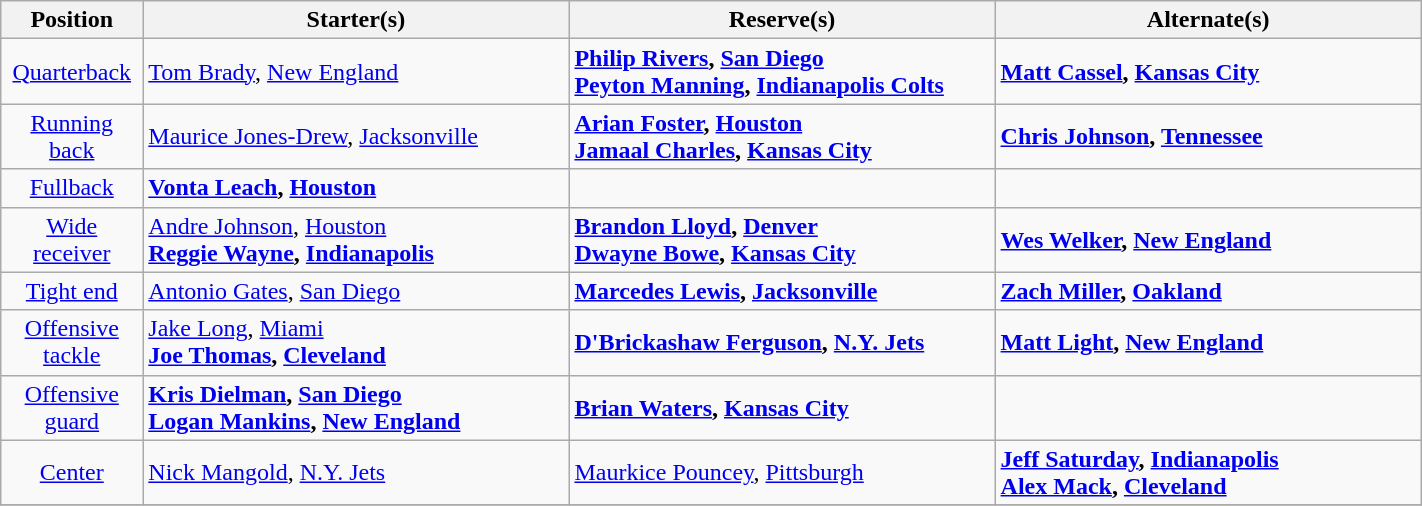<table class="wikitable" width=75%>
<tr>
<th width=10%>Position</th>
<th width=30%>Starter(s)</th>
<th width=30%>Reserve(s)</th>
<th width=30%>Alternate(s)</th>
</tr>
<tr>
<td align=center><a href='#'>Quarterback</a></td>
<td> <a href='#'>Tom Brady</a>, <a href='#'>New England</a></td>
<td><strong> <a href='#'>Philip Rivers</a>, <a href='#'>San Diego</a></strong><br><strong> <a href='#'>Peyton Manning</a>, <a href='#'>Indianapolis Colts</a></strong></td>
<td><strong> <a href='#'>Matt Cassel</a>, <a href='#'>Kansas City</a></strong></td>
</tr>
<tr>
<td align=center><a href='#'>Running back</a></td>
<td> <a href='#'>Maurice Jones-Drew</a>, <a href='#'>Jacksonville</a></td>
<td><strong> <a href='#'>Arian Foster</a>, <a href='#'>Houston</a></strong><br><strong> <a href='#'>Jamaal Charles</a>, <a href='#'>Kansas City</a></strong></td>
<td><strong> <a href='#'>Chris Johnson</a>, <a href='#'>Tennessee</a></strong><br></td>
</tr>
<tr>
<td align=center><a href='#'>Fullback</a></td>
<td><strong> <a href='#'>Vonta Leach</a>, <a href='#'>Houston</a></strong></td>
<td></td>
<td></td>
</tr>
<tr>
<td align=center><a href='#'>Wide receiver</a></td>
<td> <a href='#'>Andre Johnson</a>, <a href='#'>Houston</a><br><strong> <a href='#'>Reggie Wayne</a>, <a href='#'>Indianapolis</a></strong></td>
<td><strong> <a href='#'>Brandon Lloyd</a>, <a href='#'>Denver</a></strong><br><strong> <a href='#'>Dwayne Bowe</a>, <a href='#'>Kansas City</a></strong></td>
<td><strong> <a href='#'>Wes Welker</a>, <a href='#'>New England</a></strong></td>
</tr>
<tr>
<td align=center><a href='#'>Tight end</a></td>
<td> <a href='#'>Antonio Gates</a>, <a href='#'>San Diego</a></td>
<td><strong> <a href='#'>Marcedes Lewis</a>, <a href='#'>Jacksonville</a></strong></td>
<td><strong> <a href='#'>Zach Miller</a>, <a href='#'>Oakland</a></strong></td>
</tr>
<tr>
<td align=center><a href='#'>Offensive tackle</a></td>
<td> <a href='#'>Jake Long</a>, <a href='#'>Miami</a><br><strong> <a href='#'>Joe Thomas</a>, <a href='#'>Cleveland</a></strong></td>
<td><strong> <a href='#'>D'Brickashaw Ferguson</a>, <a href='#'>N.Y. Jets</a></strong></td>
<td><strong> <a href='#'>Matt Light</a>, <a href='#'>New England</a></strong></td>
</tr>
<tr>
<td align=center><a href='#'>Offensive guard</a></td>
<td><strong> <a href='#'>Kris Dielman</a>, <a href='#'>San Diego</a></strong><br><strong> <a href='#'>Logan Mankins</a>, <a href='#'>New England</a></strong></td>
<td><strong> <a href='#'>Brian Waters</a>, <a href='#'>Kansas City</a></strong></td>
<td></td>
</tr>
<tr>
<td align=center><a href='#'>Center</a></td>
<td> <a href='#'>Nick Mangold</a>, <a href='#'>N.Y. Jets</a></td>
<td> <a href='#'>Maurkice Pouncey</a>, <a href='#'>Pittsburgh</a></td>
<td><strong> <a href='#'>Jeff Saturday</a>, <a href='#'>Indianapolis</a></strong><br><strong> <a href='#'>Alex Mack</a>, <a href='#'>Cleveland</a></strong></td>
</tr>
<tr>
</tr>
</table>
